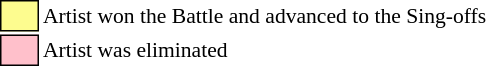<table class="toccolours" style="font-size: 90%; white-space: nowrap;">
<tr>
<td style="background:#fdfc8f; border:1px solid black;">      </td>
<td>Artist won the Battle and advanced to the Sing-offs</td>
</tr>
<tr>
<td style="background:pink; border: 1px solid black">      </td>
<td>Artist was eliminated</td>
</tr>
<tr>
</tr>
</table>
